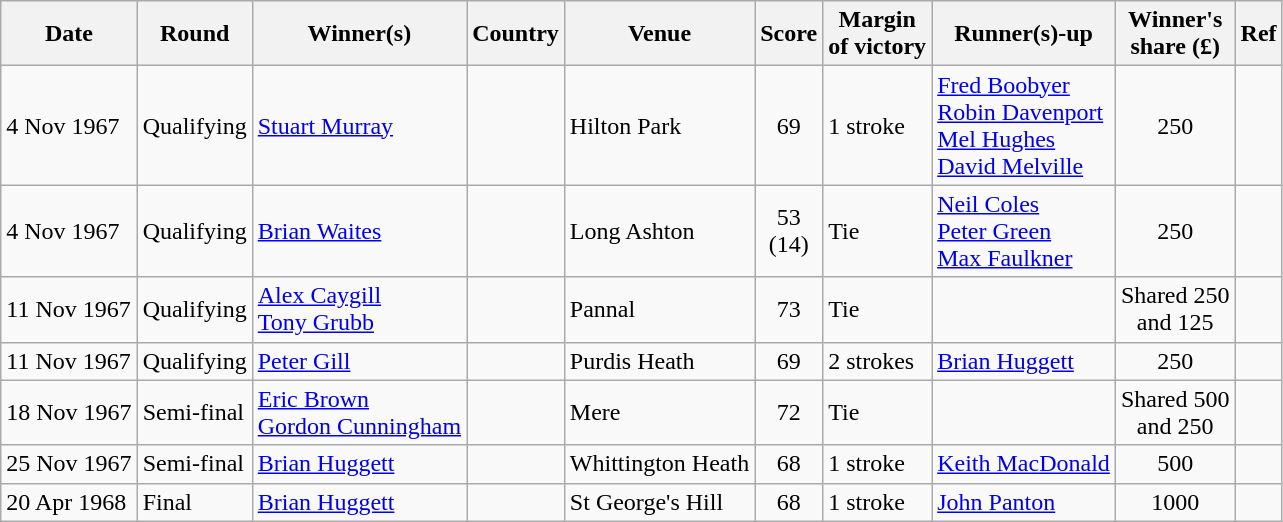<table class="wikitable">
<tr>
<th>Date</th>
<th>Round</th>
<th>Winner(s)</th>
<th>Country</th>
<th>Venue</th>
<th>Score</th>
<th>Margin<br>of victory</th>
<th>Runner(s)-up</th>
<th>Winner's<br>share (£)</th>
<th>Ref</th>
</tr>
<tr>
<td>4 Nov 1967</td>
<td>Qualifying</td>
<td><a href='#'>Stuart Murray</a></td>
<td></td>
<td>Hilton Park</td>
<td align=center>69</td>
<td>1 stroke</td>
<td> <a href='#'>Fred Boobyer</a><br> <a href='#'>Robin Davenport</a><br> <a href='#'>Mel Hughes</a><br> <a href='#'>David Melville</a></td>
<td align=center>250</td>
<td></td>
</tr>
<tr>
<td>4 Nov 1967</td>
<td>Qualifying</td>
<td><a href='#'>Brian Waites</a></td>
<td></td>
<td>Long Ashton</td>
<td align=center>53<br>(14)</td>
<td>Tie</td>
<td> <a href='#'>Neil Coles</a><br> <a href='#'>Peter Green</a><br> <a href='#'>Max Faulkner</a></td>
<td align=center>250</td>
<td></td>
</tr>
<tr>
<td>11 Nov 1967</td>
<td>Qualifying</td>
<td><a href='#'>Alex Caygill</a><br><a href='#'>Tony Grubb</a></td>
<td><br></td>
<td>Pannal</td>
<td align=center>73</td>
<td>Tie</td>
<td></td>
<td align=center>Shared 250<br>and 125</td>
<td></td>
</tr>
<tr>
<td>11 Nov 1967</td>
<td>Qualifying</td>
<td><a href='#'>Peter Gill</a></td>
<td></td>
<td>Purdis Heath</td>
<td align=center>69</td>
<td>2 strokes</td>
<td> <a href='#'>Brian Huggett</a></td>
<td align=center>250</td>
<td></td>
</tr>
<tr>
<td>18 Nov 1967</td>
<td>Semi-final</td>
<td><a href='#'>Eric Brown</a><br><a href='#'>Gordon Cunningham</a></td>
<td><br></td>
<td>Mere</td>
<td align=center>72</td>
<td>Tie</td>
<td></td>
<td align=center>Shared 500<br>and 250</td>
<td></td>
</tr>
<tr>
<td>25 Nov 1967</td>
<td>Semi-final</td>
<td><a href='#'>Brian Huggett</a></td>
<td></td>
<td>Whittington Heath</td>
<td align=center>68</td>
<td>1 stroke</td>
<td> <a href='#'>Keith MacDonald</a></td>
<td align=center>500</td>
<td></td>
</tr>
<tr>
<td>20 Apr 1968</td>
<td>Final</td>
<td><a href='#'>Brian Huggett</a></td>
<td></td>
<td>St George's Hill</td>
<td align=center>68</td>
<td>1 stroke</td>
<td> <a href='#'>John Panton</a></td>
<td align=center>1000</td>
<td></td>
</tr>
</table>
